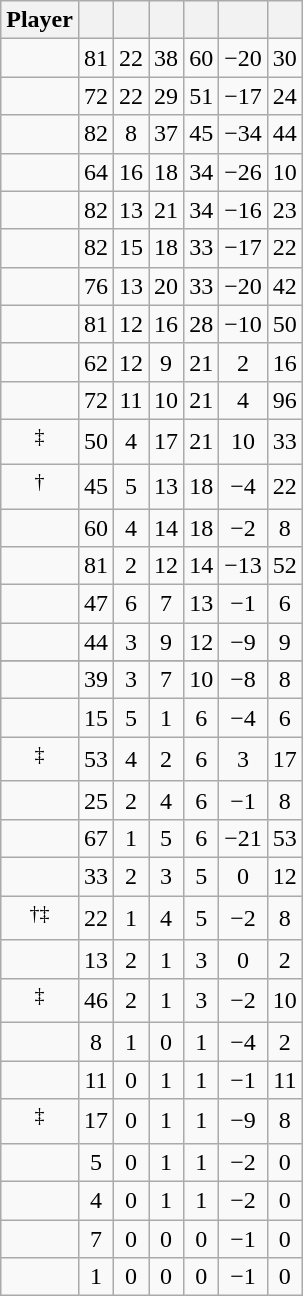<table class="wikitable sortable" style="text-align:center;">
<tr>
<th>Player</th>
<th></th>
<th></th>
<th></th>
<th></th>
<th data-sort-type="number"></th>
<th></th>
</tr>
<tr>
<td></td>
<td>81</td>
<td>22</td>
<td>38</td>
<td>60</td>
<td>−20</td>
<td>30</td>
</tr>
<tr>
<td></td>
<td>72</td>
<td>22</td>
<td>29</td>
<td>51</td>
<td>−17</td>
<td>24</td>
</tr>
<tr>
<td></td>
<td>82</td>
<td>8</td>
<td>37</td>
<td>45</td>
<td>−34</td>
<td>44</td>
</tr>
<tr>
<td></td>
<td>64</td>
<td>16</td>
<td>18</td>
<td>34</td>
<td>−26</td>
<td>10</td>
</tr>
<tr>
<td></td>
<td>82</td>
<td>13</td>
<td>21</td>
<td>34</td>
<td>−16</td>
<td>23</td>
</tr>
<tr>
<td></td>
<td>82</td>
<td>15</td>
<td>18</td>
<td>33</td>
<td>−17</td>
<td>22</td>
</tr>
<tr>
<td></td>
<td>76</td>
<td>13</td>
<td>20</td>
<td>33</td>
<td>−20</td>
<td>42</td>
</tr>
<tr>
<td></td>
<td>81</td>
<td>12</td>
<td>16</td>
<td>28</td>
<td>−10</td>
<td>50</td>
</tr>
<tr>
<td></td>
<td>62</td>
<td>12</td>
<td>9</td>
<td>21</td>
<td>2</td>
<td>16</td>
</tr>
<tr>
<td></td>
<td>72</td>
<td>11</td>
<td>10</td>
<td>21</td>
<td>4</td>
<td>96</td>
</tr>
<tr>
<td><sup>‡</sup></td>
<td>50</td>
<td>4</td>
<td>17</td>
<td>21</td>
<td>10</td>
<td>33</td>
</tr>
<tr>
<td><sup>†</sup></td>
<td>45</td>
<td>5</td>
<td>13</td>
<td>18</td>
<td>−4</td>
<td>22</td>
</tr>
<tr>
<td></td>
<td>60</td>
<td>4</td>
<td>14</td>
<td>18</td>
<td>−2</td>
<td>8</td>
</tr>
<tr>
<td></td>
<td>81</td>
<td>2</td>
<td>12</td>
<td>14</td>
<td>−13</td>
<td>52</td>
</tr>
<tr>
<td></td>
<td>47</td>
<td>6</td>
<td>7</td>
<td>13</td>
<td>−1</td>
<td>6</td>
</tr>
<tr>
<td></td>
<td>44</td>
<td>3</td>
<td>9</td>
<td>12</td>
<td>−9</td>
<td>9</td>
</tr>
<tr>
</tr>
<tr>
</tr>
<tr>
<td></td>
<td>39</td>
<td>3</td>
<td>7</td>
<td>10</td>
<td>−8</td>
<td>8</td>
</tr>
<tr>
<td></td>
<td>15</td>
<td>5</td>
<td>1</td>
<td>6</td>
<td>−4</td>
<td>6</td>
</tr>
<tr>
<td><sup>‡</sup></td>
<td>53</td>
<td>4</td>
<td>2</td>
<td>6</td>
<td>3</td>
<td>17</td>
</tr>
<tr>
<td></td>
<td>25</td>
<td>2</td>
<td>4</td>
<td>6</td>
<td>−1</td>
<td>8</td>
</tr>
<tr>
<td></td>
<td>67</td>
<td>1</td>
<td>5</td>
<td>6</td>
<td>−21</td>
<td>53</td>
</tr>
<tr>
<td></td>
<td>33</td>
<td>2</td>
<td>3</td>
<td>5</td>
<td>0</td>
<td>12</td>
</tr>
<tr>
<td><sup>†‡</sup></td>
<td>22</td>
<td>1</td>
<td>4</td>
<td>5</td>
<td>−2</td>
<td>8</td>
</tr>
<tr>
<td></td>
<td>13</td>
<td>2</td>
<td>1</td>
<td>3</td>
<td>0</td>
<td>2</td>
</tr>
<tr>
<td><sup>‡</sup></td>
<td>46</td>
<td>2</td>
<td>1</td>
<td>3</td>
<td>−2</td>
<td>10</td>
</tr>
<tr>
<td></td>
<td>8</td>
<td>1</td>
<td>0</td>
<td>1</td>
<td>−4</td>
<td>2</td>
</tr>
<tr>
<td></td>
<td>11</td>
<td>0</td>
<td>1</td>
<td>1</td>
<td>−1</td>
<td>11</td>
</tr>
<tr>
<td><sup>‡</sup></td>
<td>17</td>
<td>0</td>
<td>1</td>
<td>1</td>
<td>−9</td>
<td>8</td>
</tr>
<tr>
<td></td>
<td>5</td>
<td>0</td>
<td>1</td>
<td>1</td>
<td>−2</td>
<td>0</td>
</tr>
<tr>
<td></td>
<td>4</td>
<td>0</td>
<td>1</td>
<td>1</td>
<td>−2</td>
<td>0</td>
</tr>
<tr>
<td></td>
<td>7</td>
<td>0</td>
<td>0</td>
<td>0</td>
<td>−1</td>
<td>0</td>
</tr>
<tr>
<td></td>
<td>1</td>
<td>0</td>
<td>0</td>
<td>0</td>
<td>−1</td>
<td>0</td>
</tr>
</table>
